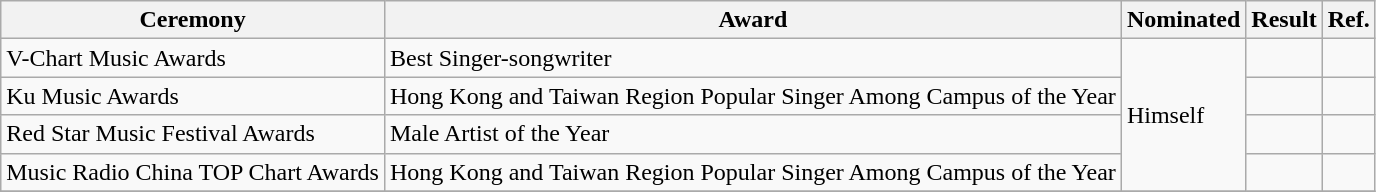<table class="wikitable sortable">
<tr>
<th>Ceremony</th>
<th>Award</th>
<th>Nominated</th>
<th>Result</th>
<th>Ref.</th>
</tr>
<tr>
<td>V-Chart Music Awards</td>
<td>Best Singer-songwriter</td>
<td rowspan="4">Himself</td>
<td></td>
<td></td>
</tr>
<tr>
<td>Ku Music Awards</td>
<td>Hong Kong and Taiwan Region Popular Singer Among Campus of the Year</td>
<td></td>
<td></td>
</tr>
<tr>
<td>Red Star Music Festival Awards</td>
<td>Male Artist of the Year</td>
<td></td>
<td></td>
</tr>
<tr>
<td>Music Radio China TOP Chart Awards</td>
<td>Hong Kong and Taiwan Region Popular Singer Among Campus of the Year</td>
<td></td>
<td></td>
</tr>
<tr>
</tr>
</table>
